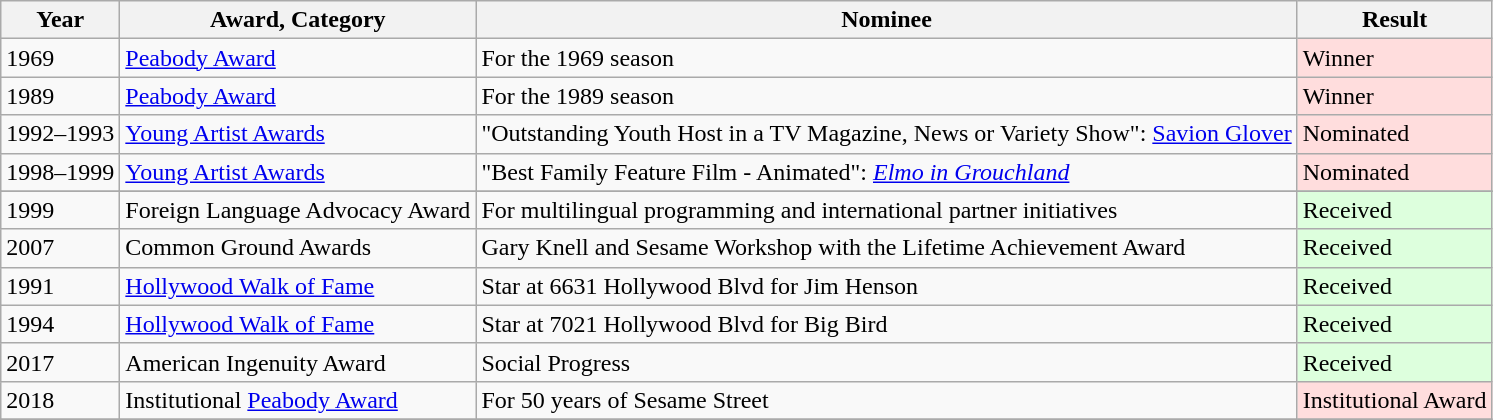<table class="wikitable">
<tr>
<th>Year</th>
<th>Award, Category</th>
<th>Nominee</th>
<th>Result</th>
</tr>
<tr>
<td>1969</td>
<td><a href='#'>Peabody Award</a></td>
<td>For the 1969 season</td>
<td style="background: #ffdddd">Winner</td>
</tr>
<tr>
<td>1989</td>
<td><a href='#'>Peabody Award</a></td>
<td>For the 1989 season</td>
<td style="background: #ffdddd">Winner</td>
</tr>
<tr>
<td>1992–1993</td>
<td><a href='#'>Young Artist Awards</a></td>
<td>"Outstanding Youth Host in a TV Magazine, News or Variety Show": <a href='#'>Savion Glover</a></td>
<td style="background: #ffdddd">Nominated</td>
</tr>
<tr>
<td>1998–1999</td>
<td><a href='#'>Young Artist Awards</a></td>
<td>"Best Family Feature Film - Animated": <em><a href='#'>Elmo in Grouchland</a></em></td>
<td style="background: #ffdddd">Nominated</td>
</tr>
<tr>
</tr>
<tr>
<td>1999</td>
<td>Foreign Language Advocacy Award</td>
<td>For multilingual programming and international partner initiatives</td>
<td style="background: #ddffdd">Received</td>
</tr>
<tr>
<td>2007</td>
<td>Common Ground Awards</td>
<td>Gary Knell and Sesame Workshop with the Lifetime Achievement Award</td>
<td style="background: #ddffdd">Received</td>
</tr>
<tr>
<td>1991</td>
<td><a href='#'>Hollywood Walk of Fame</a></td>
<td>Star at 6631 Hollywood Blvd for Jim Henson</td>
<td style="background: #ddffdd">Received</td>
</tr>
<tr>
<td>1994</td>
<td><a href='#'>Hollywood Walk of Fame</a></td>
<td>Star at 7021 Hollywood Blvd for Big Bird</td>
<td style="background: #ddffdd">Received</td>
</tr>
<tr>
<td>2017</td>
<td>American Ingenuity Award</td>
<td>Social Progress</td>
<td style="background: #ddffdd">Received</td>
</tr>
<tr>
<td>2018</td>
<td>Institutional <a href='#'>Peabody Award</a></td>
<td>For 50 years of Sesame Street</td>
<td style="background: #ffdddd">Institutional Award</td>
</tr>
<tr>
</tr>
</table>
